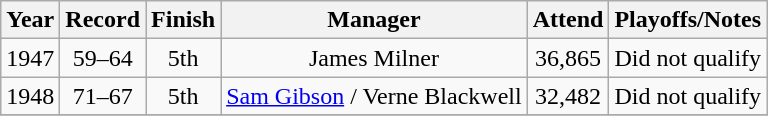<table class="wikitable" style="text-align:center">
<tr>
<th>Year</th>
<th>Record</th>
<th>Finish</th>
<th>Manager</th>
<th>Attend</th>
<th>Playoffs/Notes</th>
</tr>
<tr align=center>
<td>1947</td>
<td>59–64</td>
<td>5th</td>
<td>James Milner</td>
<td>36,865</td>
<td>Did not qualify</td>
</tr>
<tr align=center>
<td>1948</td>
<td>71–67</td>
<td>5th</td>
<td><a href='#'>Sam Gibson</a> / Verne Blackwell</td>
<td>32,482</td>
<td>Did not qualify</td>
</tr>
<tr align=center>
</tr>
</table>
